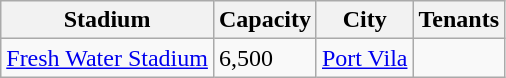<table class="wikitable sortable">
<tr>
<th>Stadium</th>
<th>Capacity</th>
<th>City</th>
<th>Tenants</th>
</tr>
<tr>
<td><a href='#'>Fresh Water Stadium</a></td>
<td>6,500</td>
<td><a href='#'>Port Vila</a></td>
<td></td>
</tr>
</table>
